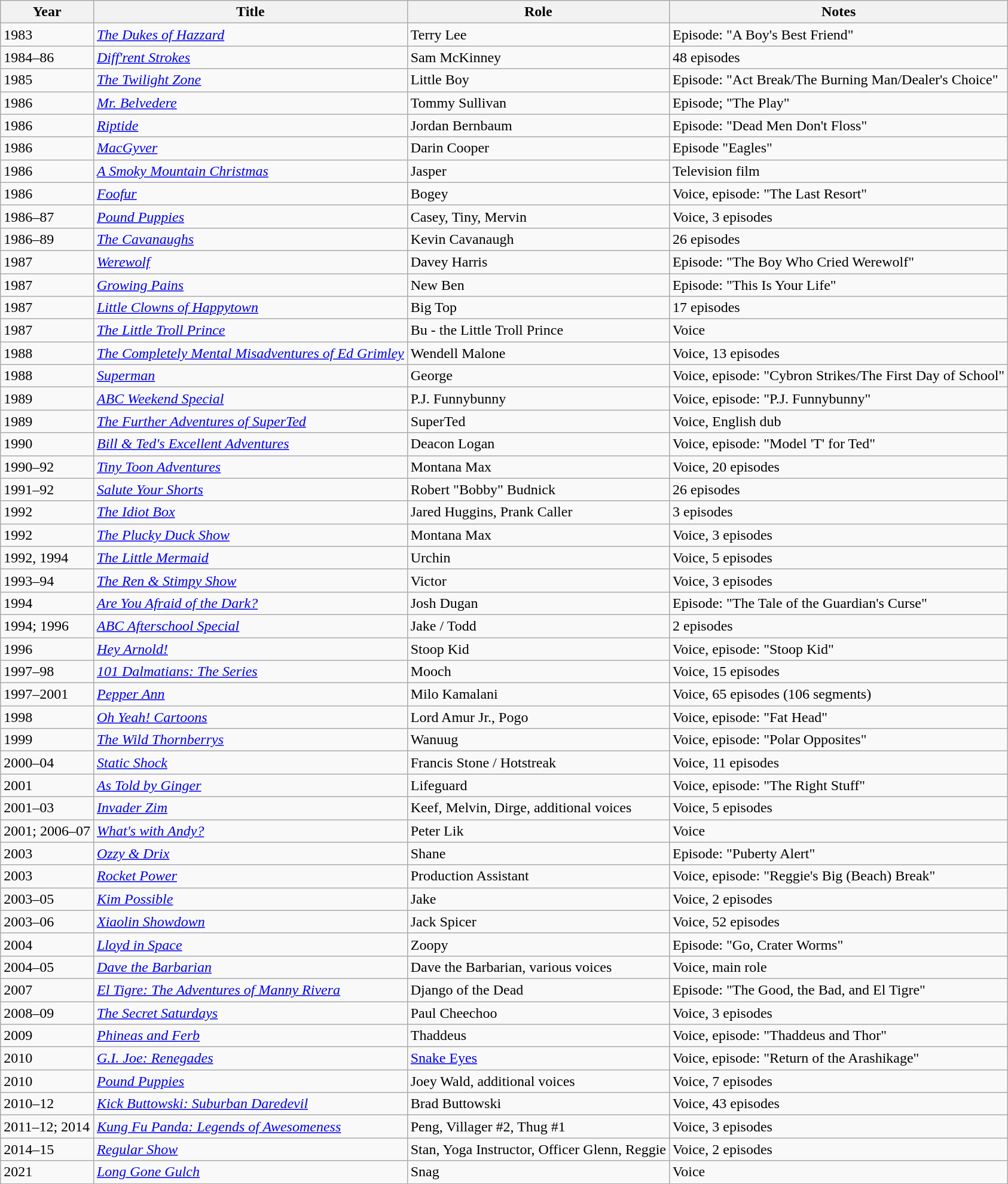<table class="wikitable sortable">
<tr>
<th>Year</th>
<th>Title</th>
<th>Role</th>
<th>Notes</th>
</tr>
<tr>
<td>1983</td>
<td><em><a href='#'>The Dukes of Hazzard</a></em></td>
<td>Terry Lee</td>
<td>Episode: "A Boy's Best Friend"</td>
</tr>
<tr>
<td>1984–86</td>
<td><em><a href='#'>Diff'rent Strokes</a></em></td>
<td>Sam McKinney</td>
<td>48 episodes</td>
</tr>
<tr>
<td>1985</td>
<td><em><a href='#'>The Twilight Zone</a></em></td>
<td>Little Boy</td>
<td>Episode: "Act Break/The Burning Man/Dealer's Choice"</td>
</tr>
<tr>
<td>1986</td>
<td><em><a href='#'>Mr. Belvedere</a></em></td>
<td>Tommy Sullivan</td>
<td>Episode; "The Play"</td>
</tr>
<tr>
<td>1986</td>
<td><em><a href='#'>Riptide</a></em></td>
<td>Jordan Bernbaum</td>
<td>Episode: "Dead Men Don't Floss"</td>
</tr>
<tr>
<td>1986</td>
<td><em><a href='#'>MacGyver</a></em></td>
<td>Darin Cooper</td>
<td>Episode "Eagles"</td>
</tr>
<tr>
<td>1986</td>
<td><em><a href='#'>A Smoky Mountain Christmas</a></em></td>
<td>Jasper</td>
<td>Television film</td>
</tr>
<tr>
<td>1986</td>
<td><em><a href='#'>Foofur</a></em></td>
<td>Bogey</td>
<td>Voice, episode: "The Last Resort"</td>
</tr>
<tr>
<td>1986–87</td>
<td><em><a href='#'>Pound Puppies</a></em></td>
<td>Casey, Tiny, Mervin</td>
<td>Voice, 3 episodes</td>
</tr>
<tr>
<td>1986–89</td>
<td><em><a href='#'>The Cavanaughs</a></em></td>
<td>Kevin Cavanaugh</td>
<td>26 episodes</td>
</tr>
<tr>
<td>1987</td>
<td><em><a href='#'>Werewolf</a></em></td>
<td>Davey Harris</td>
<td>Episode: "The Boy Who Cried Werewolf"</td>
</tr>
<tr>
<td>1987</td>
<td><em><a href='#'>Growing Pains</a></em></td>
<td>New Ben</td>
<td>Episode: "This Is Your Life"</td>
</tr>
<tr>
<td>1987</td>
<td><em><a href='#'>Little Clowns of Happytown</a></em></td>
<td>Big Top</td>
<td>17 episodes</td>
</tr>
<tr>
<td>1987</td>
<td><em><a href='#'>The Little Troll Prince</a></em></td>
<td>Bu - the Little Troll Prince</td>
<td>Voice</td>
</tr>
<tr>
<td>1988</td>
<td><em><a href='#'>The Completely Mental Misadventures of Ed Grimley</a></em></td>
<td>Wendell Malone</td>
<td>Voice, 13 episodes</td>
</tr>
<tr>
<td>1988</td>
<td><em><a href='#'>Superman</a></em></td>
<td>George</td>
<td>Voice, episode: "Cybron Strikes/The First Day of School"</td>
</tr>
<tr>
<td>1989</td>
<td><em><a href='#'>ABC Weekend Special</a></em></td>
<td>P.J. Funnybunny</td>
<td>Voice, episode: "P.J. Funnybunny"</td>
</tr>
<tr>
<td>1989</td>
<td><em><a href='#'>The Further Adventures of SuperTed</a></em></td>
<td>SuperTed</td>
<td>Voice, English dub</td>
</tr>
<tr>
<td>1990</td>
<td><em><a href='#'>Bill & Ted's Excellent Adventures</a></em></td>
<td>Deacon Logan</td>
<td>Voice, episode: "Model 'T' for Ted"</td>
</tr>
<tr>
<td>1990–92</td>
<td><em><a href='#'>Tiny Toon Adventures</a></em></td>
<td>Montana Max</td>
<td>Voice, 20 episodes</td>
</tr>
<tr>
<td>1991–92</td>
<td><em><a href='#'>Salute Your Shorts</a></em></td>
<td>Robert "Bobby" Budnick</td>
<td>26 episodes</td>
</tr>
<tr>
<td>1992</td>
<td><em><a href='#'>The Idiot Box</a></em></td>
<td>Jared Huggins, Prank Caller</td>
<td>3 episodes</td>
</tr>
<tr>
<td>1992</td>
<td><em><a href='#'>The Plucky Duck Show</a></em></td>
<td>Montana Max</td>
<td>Voice, 3 episodes</td>
</tr>
<tr>
<td>1992, 1994</td>
<td><em><a href='#'>The Little Mermaid</a></em></td>
<td>Urchin</td>
<td>Voice, 5 episodes</td>
</tr>
<tr>
<td>1993–94</td>
<td><em><a href='#'>The Ren & Stimpy Show</a></em></td>
<td>Victor</td>
<td>Voice, 3 episodes</td>
</tr>
<tr>
<td>1994</td>
<td><em><a href='#'>Are You Afraid of the Dark?</a></em></td>
<td>Josh Dugan</td>
<td>Episode: "The Tale of the Guardian's Curse"</td>
</tr>
<tr>
<td>1994; 1996</td>
<td><em><a href='#'>ABC Afterschool Special</a></em></td>
<td>Jake / Todd</td>
<td>2 episodes</td>
</tr>
<tr>
<td>1996</td>
<td><em><a href='#'>Hey Arnold!</a></em></td>
<td>Stoop Kid</td>
<td>Voice, episode: "Stoop Kid"</td>
</tr>
<tr>
<td>1997–98</td>
<td><em><a href='#'>101 Dalmatians: The Series</a></em></td>
<td>Mooch</td>
<td>Voice, 15 episodes</td>
</tr>
<tr>
<td>1997–2001</td>
<td><em><a href='#'>Pepper Ann</a></em></td>
<td>Milo Kamalani</td>
<td>Voice, 65 episodes (106 segments)</td>
</tr>
<tr>
<td>1998</td>
<td><em><a href='#'>Oh Yeah! Cartoons</a></em></td>
<td>Lord Amur Jr., Pogo</td>
<td>Voice, episode: "Fat Head"</td>
</tr>
<tr>
<td>1999</td>
<td><em><a href='#'>The Wild Thornberrys</a></em></td>
<td>Wanuug</td>
<td>Voice, episode: "Polar Opposites"</td>
</tr>
<tr>
<td>2000–04</td>
<td><em><a href='#'>Static Shock</a></em></td>
<td>Francis Stone / Hotstreak</td>
<td>Voice, 11 episodes</td>
</tr>
<tr>
<td>2001</td>
<td><em><a href='#'>As Told by Ginger</a></em></td>
<td>Lifeguard</td>
<td>Voice, episode: "The Right Stuff"</td>
</tr>
<tr>
<td>2001–03</td>
<td><em><a href='#'>Invader Zim</a></em></td>
<td>Keef, Melvin, Dirge, additional voices</td>
<td>Voice, 5 episodes</td>
</tr>
<tr>
<td>2001; 2006–07</td>
<td><em><a href='#'>What's with Andy?</a></em></td>
<td>Peter Lik</td>
<td>Voice</td>
</tr>
<tr>
<td>2003</td>
<td><em><a href='#'>Ozzy & Drix</a></em></td>
<td>Shane</td>
<td>Episode: "Puberty Alert"</td>
</tr>
<tr>
<td>2003</td>
<td><em><a href='#'>Rocket Power</a></em></td>
<td>Production Assistant</td>
<td>Voice, episode: "Reggie's Big (Beach) Break"</td>
</tr>
<tr>
<td>2003–05</td>
<td><em><a href='#'>Kim Possible</a></em></td>
<td>Jake</td>
<td>Voice, 2 episodes</td>
</tr>
<tr>
<td>2003–06</td>
<td><em><a href='#'>Xiaolin Showdown</a></em></td>
<td>Jack Spicer</td>
<td>Voice, 52 episodes</td>
</tr>
<tr>
<td>2004</td>
<td><em><a href='#'>Lloyd in Space</a></em></td>
<td>Zoopy</td>
<td>Episode: "Go, Crater Worms"</td>
</tr>
<tr>
<td>2004–05</td>
<td><em><a href='#'>Dave the Barbarian</a></em></td>
<td>Dave the Barbarian, various voices</td>
<td>Voice, main role</td>
</tr>
<tr>
<td>2007</td>
<td><em><a href='#'>El Tigre: The Adventures of Manny Rivera</a></em></td>
<td>Django of the Dead</td>
<td>Episode: "The Good, the Bad, and El Tigre"</td>
</tr>
<tr>
<td>2008–09</td>
<td><em><a href='#'>The Secret Saturdays</a></em></td>
<td>Paul Cheechoo</td>
<td>Voice, 3 episodes</td>
</tr>
<tr>
<td>2009</td>
<td><em><a href='#'>Phineas and Ferb</a></em></td>
<td>Thaddeus</td>
<td>Voice, episode: "Thaddeus and Thor"</td>
</tr>
<tr>
<td>2010</td>
<td><em><a href='#'>G.I. Joe: Renegades</a></em></td>
<td><a href='#'>Snake Eyes</a></td>
<td>Voice, episode: "Return of the Arashikage"</td>
</tr>
<tr>
<td>2010</td>
<td><em><a href='#'>Pound Puppies</a></em></td>
<td>Joey Wald, additional voices</td>
<td>Voice, 7 episodes</td>
</tr>
<tr>
<td>2010–12</td>
<td><em><a href='#'>Kick Buttowski: Suburban Daredevil</a></em></td>
<td>Brad Buttowski</td>
<td>Voice, 43 episodes</td>
</tr>
<tr>
<td>2011–12; 2014</td>
<td><em><a href='#'>Kung Fu Panda: Legends of Awesomeness</a></em></td>
<td>Peng, Villager #2, Thug #1</td>
<td>Voice, 3 episodes</td>
</tr>
<tr>
<td>2014–15</td>
<td><em><a href='#'>Regular Show</a></em></td>
<td>Stan, Yoga Instructor, Officer Glenn, Reggie</td>
<td>Voice, 2 episodes</td>
</tr>
<tr>
<td>2021</td>
<td><em><a href='#'>Long Gone Gulch</a></em></td>
<td>Snag</td>
<td>Voice</td>
</tr>
</table>
